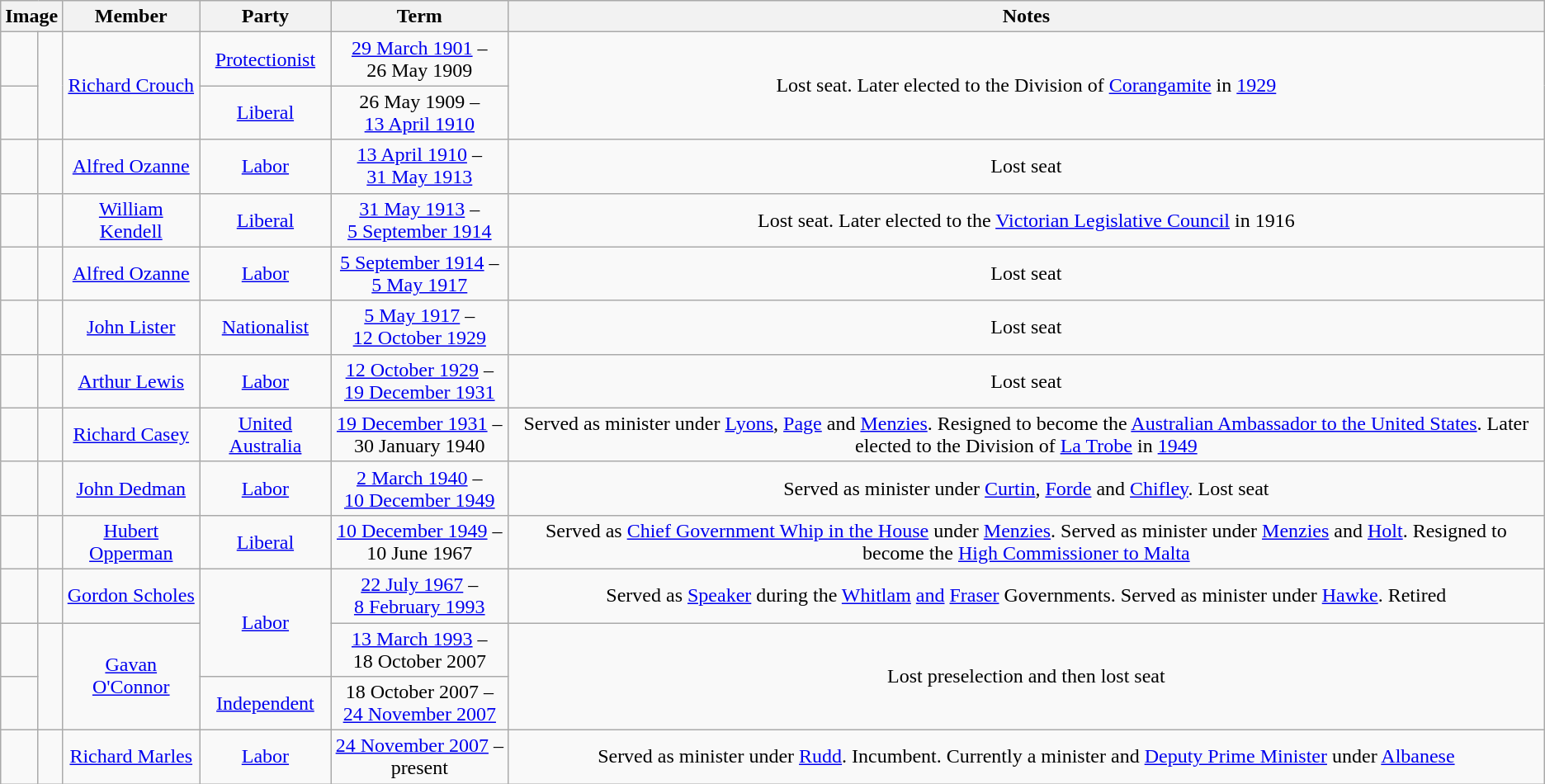<table class=wikitable style="text-align:center">
<tr>
<th colspan=2>Image</th>
<th>Member</th>
<th>Party</th>
<th>Term</th>
<th>Notes</th>
</tr>
<tr>
<td> </td>
<td rowspan=2></td>
<td rowspan=2><a href='#'>Richard Crouch</a><br></td>
<td><a href='#'>Protectionist</a></td>
<td nowrap><a href='#'>29 March 1901</a> –<br>26 May 1909</td>
<td rowspan=2>Lost seat. Later elected to the Division of <a href='#'>Corangamite</a> in <a href='#'>1929</a></td>
</tr>
<tr>
<td> </td>
<td nowrap><a href='#'>Liberal</a></td>
<td nowrap>26 May 1909 –<br><a href='#'>13 April 1910</a></td>
</tr>
<tr>
<td> </td>
<td></td>
<td><a href='#'>Alfred Ozanne</a><br></td>
<td><a href='#'>Labor</a></td>
<td nowrap><a href='#'>13 April 1910</a> –<br><a href='#'>31 May 1913</a></td>
<td>Lost seat</td>
</tr>
<tr>
<td> </td>
<td></td>
<td><a href='#'>William Kendell</a><br></td>
<td><a href='#'>Liberal</a></td>
<td nowrap><a href='#'>31 May 1913</a> –<br><a href='#'>5 September 1914</a></td>
<td>Lost seat. Later elected to the <a href='#'>Victorian Legislative Council</a> in 1916</td>
</tr>
<tr>
<td> </td>
<td></td>
<td><a href='#'>Alfred Ozanne</a><br></td>
<td><a href='#'>Labor</a></td>
<td nowrap><a href='#'>5 September 1914</a> –<br><a href='#'>5 May 1917</a></td>
<td>Lost seat</td>
</tr>
<tr>
<td> </td>
<td></td>
<td><a href='#'>John Lister</a><br></td>
<td><a href='#'>Nationalist</a></td>
<td nowrap><a href='#'>5 May 1917</a> –<br><a href='#'>12 October 1929</a></td>
<td>Lost seat</td>
</tr>
<tr>
<td> </td>
<td></td>
<td><a href='#'>Arthur Lewis</a><br></td>
<td><a href='#'>Labor</a></td>
<td nowrap><a href='#'>12 October 1929</a> –<br><a href='#'>19 December 1931</a></td>
<td>Lost seat</td>
</tr>
<tr>
<td> </td>
<td></td>
<td><a href='#'>Richard Casey</a><br></td>
<td><a href='#'>United Australia</a></td>
<td nowrap><a href='#'>19 December 1931</a> –<br>30 January 1940</td>
<td>Served as minister under <a href='#'>Lyons</a>, <a href='#'>Page</a> and <a href='#'>Menzies</a>. Resigned to become the <a href='#'>Australian Ambassador to the United States</a>. Later elected to the Division of <a href='#'>La Trobe</a> in <a href='#'>1949</a></td>
</tr>
<tr>
<td> </td>
<td></td>
<td><a href='#'>John Dedman</a><br></td>
<td><a href='#'>Labor</a></td>
<td nowrap><a href='#'>2 March 1940</a> –<br><a href='#'>10 December 1949</a></td>
<td>Served as minister under <a href='#'>Curtin</a>, <a href='#'>Forde</a> and <a href='#'>Chifley</a>. Lost seat</td>
</tr>
<tr>
<td> </td>
<td></td>
<td><a href='#'>Hubert Opperman</a><br></td>
<td><a href='#'>Liberal</a></td>
<td nowrap><a href='#'>10 December 1949</a> –<br>10 June 1967</td>
<td>Served as <a href='#'>Chief Government Whip in the House</a> under <a href='#'>Menzies</a>. Served as minister under <a href='#'>Menzies</a> and <a href='#'>Holt</a>. Resigned to become the <a href='#'>High Commissioner to Malta</a></td>
</tr>
<tr>
<td> </td>
<td></td>
<td><a href='#'>Gordon Scholes</a><br></td>
<td rowspan="2"><a href='#'>Labor</a></td>
<td nowrap><a href='#'>22 July 1967</a> –<br><a href='#'>8 February 1993</a></td>
<td>Served as <a href='#'>Speaker</a> during the <a href='#'>Whitlam</a> <a href='#'>and</a> <a href='#'>Fraser</a> Governments. Served as minister under <a href='#'>Hawke</a>. Retired</td>
</tr>
<tr>
<td> </td>
<td rowspan=2></td>
<td rowspan=2><a href='#'>Gavan O'Connor</a><br></td>
<td nowrap><a href='#'>13 March 1993</a> –<br>18 October 2007</td>
<td rowspan=2>Lost preselection and then lost seat</td>
</tr>
<tr>
<td> </td>
<td nowrap><a href='#'>Independent</a></td>
<td nowrap>18 October 2007 –<br><a href='#'>24 November 2007</a></td>
</tr>
<tr>
<td> </td>
<td></td>
<td><a href='#'>Richard Marles</a><br></td>
<td><a href='#'>Labor</a></td>
<td nowrap><a href='#'>24 November 2007</a> –<br>present</td>
<td>Served as minister under <a href='#'>Rudd</a>. Incumbent. Currently a minister and <a href='#'>Deputy Prime Minister</a> under <a href='#'>Albanese</a></td>
</tr>
</table>
